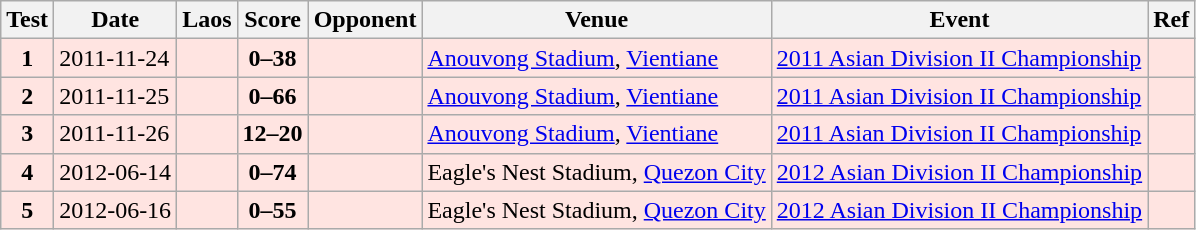<table class="wikitable sortable">
<tr>
<th>Test</th>
<th>Date</th>
<th>Laos</th>
<th>Score</th>
<th>Opponent</th>
<th>Venue</th>
<th>Event</th>
<th>Ref</th>
</tr>
<tr bgcolor="FFE4E1">
<td align=center><strong>1</strong></td>
<td>2011-11-24</td>
<td></td>
<td align=center><strong>0–38</strong></td>
<td></td>
<td><a href='#'>Anouvong Stadium</a>, <a href='#'>Vientiane</a></td>
<td><a href='#'>2011 Asian Division II Championship</a></td>
<td></td>
</tr>
<tr bgcolor="FFE4E1">
<td align=center><strong>2</strong></td>
<td>2011-11-25</td>
<td></td>
<td align=center><strong>0–66</strong></td>
<td></td>
<td><a href='#'>Anouvong Stadium</a>, <a href='#'>Vientiane</a></td>
<td><a href='#'>2011 Asian Division II Championship</a></td>
<td></td>
</tr>
<tr bgcolor="FFE4E1">
<td align=center><strong>3</strong></td>
<td>2011-11-26</td>
<td></td>
<td align=center><strong>12–20</strong></td>
<td></td>
<td><a href='#'>Anouvong Stadium</a>, <a href='#'>Vientiane</a></td>
<td><a href='#'>2011 Asian Division II Championship</a></td>
<td></td>
</tr>
<tr bgcolor="FFE4E1">
<td align=center><strong>4</strong></td>
<td>2012-06-14</td>
<td></td>
<td align=center><strong>0–74</strong></td>
<td></td>
<td>Eagle's Nest Stadium, <a href='#'>Quezon City</a></td>
<td><a href='#'>2012 Asian Division II Championship</a></td>
<td></td>
</tr>
<tr bgcolor="FFE4E1">
<td align=center><strong>5</strong></td>
<td>2012-06-16</td>
<td></td>
<td align=center><strong>0–55</strong></td>
<td></td>
<td>Eagle's Nest Stadium, <a href='#'>Quezon City</a></td>
<td><a href='#'>2012 Asian Division II Championship</a></td>
<td></td>
</tr>
</table>
